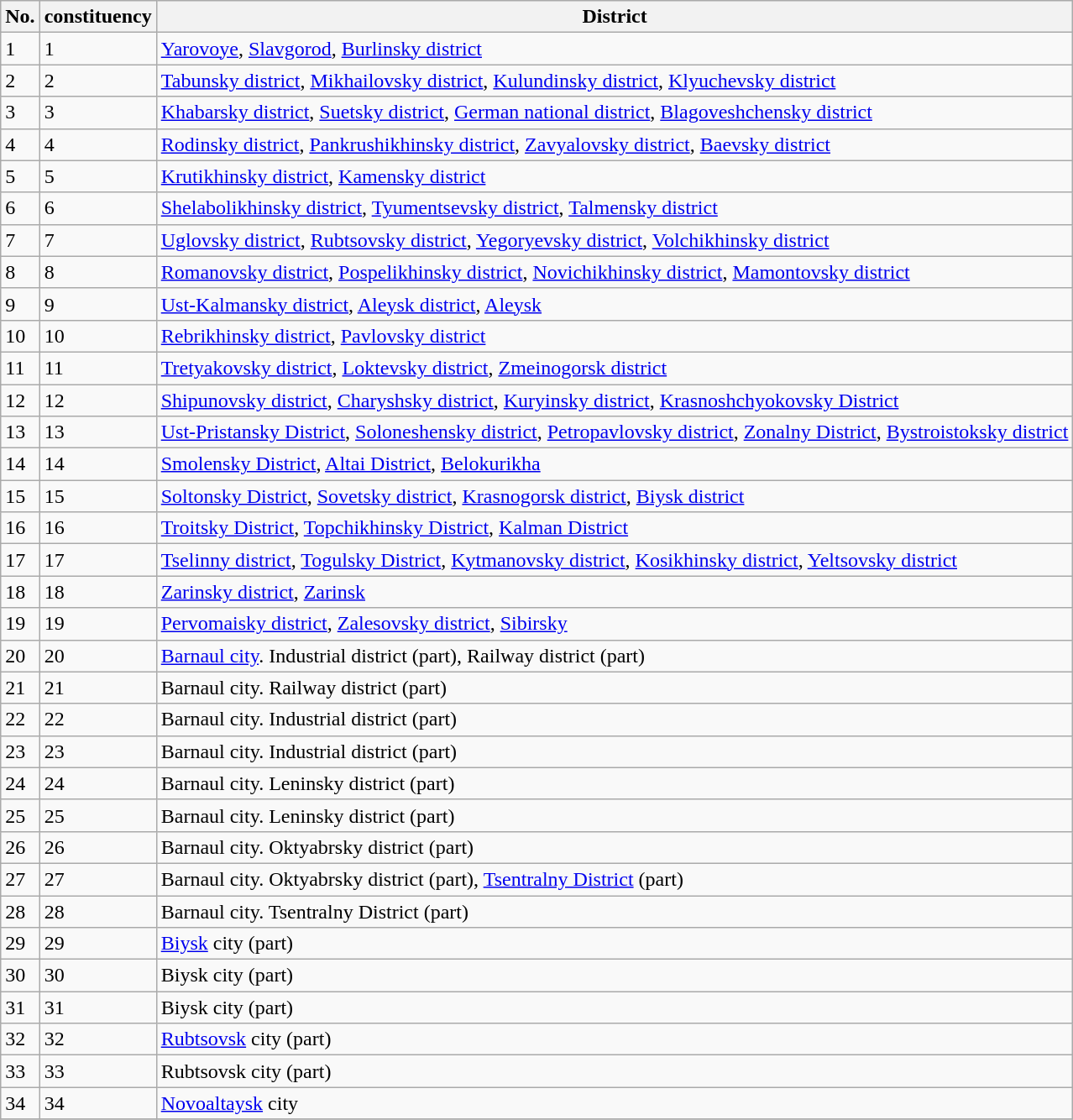<table class="wikitable sortable" align="center">
<tr>
<th>No.</th>
<th>constituency</th>
<th>District</th>
</tr>
<tr>
<td>1</td>
<td>1</td>
<td><a href='#'>Yarovoye</a>,  <a href='#'>Slavgorod</a>,  <a href='#'>Burlinsky district</a></td>
</tr>
<tr>
<td>2</td>
<td>2</td>
<td><a href='#'>Tabunsky district</a>,  <a href='#'>Mikhailovsky district</a>, <a href='#'>Kulundinsky district</a>, <a href='#'>Klyuchevsky district</a></td>
</tr>
<tr>
<td>3</td>
<td>3</td>
<td><a href='#'>Khabarsky district</a>, <a href='#'>Suetsky district</a>, <a href='#'>German national district</a>,  <a href='#'>Blagoveshchensky district</a></td>
</tr>
<tr>
<td>4</td>
<td>4</td>
<td><a href='#'>Rodinsky district</a>, <a href='#'>Pankrushikhinsky district</a>,  <a href='#'>Zavyalovsky district</a>, <a href='#'>Baevsky district</a></td>
</tr>
<tr>
<td>5</td>
<td>5</td>
<td><a href='#'>Krutikhinsky district</a>,  <a href='#'>Kamensky district</a></td>
</tr>
<tr>
<td>6</td>
<td>6</td>
<td><a href='#'>Shelabolikhinsky district</a>, <a href='#'>Tyumentsevsky district</a>, <a href='#'>Talmensky district</a></td>
</tr>
<tr>
<td>7</td>
<td>7</td>
<td><a href='#'>Uglovsky district</a>, <a href='#'>Rubtsovsky district</a>,  <a href='#'>Yegoryevsky district</a>, <a href='#'>Volchikhinsky district</a></td>
</tr>
<tr>
<td>8</td>
<td>8</td>
<td><a href='#'>Romanovsky district</a>, <a href='#'>Pospelikhinsky district</a>, <a href='#'>Novichikhinsky district</a>, <a href='#'>Mamontovsky district</a></td>
</tr>
<tr>
<td>9</td>
<td>9</td>
<td><a href='#'>Ust-Kalmansky district</a>, <a href='#'>Aleysk district</a>, <a href='#'>Aleysk</a></td>
</tr>
<tr>
<td>10</td>
<td>10</td>
<td><a href='#'>Rebrikhinsky district</a>,  <a href='#'>Pavlovsky district</a></td>
</tr>
<tr>
<td>11</td>
<td>11</td>
<td><a href='#'>Tretyakovsky district</a>, <a href='#'>Loktevsky district</a>, <a href='#'>Zmeinogorsk district</a></td>
</tr>
<tr>
<td>12</td>
<td>12</td>
<td><a href='#'>Shipunovsky district</a>, <a href='#'>Charyshsky district</a>, <a href='#'>Kuryinsky district</a>, <a href='#'>Krasnoshchyokovsky District</a></td>
</tr>
<tr>
<td>13</td>
<td>13</td>
<td><a href='#'>Ust-Pristansky District</a>, <a href='#'>Soloneshensky district</a>,  <a href='#'>Petropavlovsky district</a>, <a href='#'>Zonalny District</a>, <a href='#'>Bystroistoksky district</a></td>
</tr>
<tr>
<td>14</td>
<td>14</td>
<td><a href='#'>Smolensky District</a>, <a href='#'>Altai District</a>, <a href='#'>Belokurikha</a></td>
</tr>
<tr>
<td>15</td>
<td>15</td>
<td><a href='#'>Soltonsky District</a>, <a href='#'>Sovetsky district</a>,  <a href='#'>Krasnogorsk district</a>, <a href='#'>Biysk district</a></td>
</tr>
<tr>
<td>16</td>
<td>16</td>
<td><a href='#'>Troitsky District</a>, <a href='#'>Topchikhinsky District</a>, <a href='#'>Kalman District</a></td>
</tr>
<tr>
<td>17</td>
<td>17</td>
<td><a href='#'>Tselinny district</a>, <a href='#'>Togulsky District</a>, <a href='#'>Kytmanovsky district</a>, <a href='#'>Kosikhinsky district</a>, <a href='#'>Yeltsovsky district</a></td>
</tr>
<tr>
<td>18</td>
<td>18</td>
<td><a href='#'>Zarinsky district</a>,  <a href='#'>Zarinsk</a></td>
</tr>
<tr>
<td>19</td>
<td>19</td>
<td><a href='#'>Pervomaisky district</a>, <a href='#'>Zalesovsky district</a>, <a href='#'>Sibirsky</a></td>
</tr>
<tr>
<td>20</td>
<td>20</td>
<td><a href='#'>Barnaul city</a>. Industrial district (part), Railway district (part)</td>
</tr>
<tr>
<td>21</td>
<td>21</td>
<td>Barnaul city. Railway district (part)</td>
</tr>
<tr>
<td>22</td>
<td>22</td>
<td>Barnaul city. Industrial district (part)</td>
</tr>
<tr>
<td>23</td>
<td>23</td>
<td>Barnaul city. Industrial district (part)</td>
</tr>
<tr>
<td>24</td>
<td>24</td>
<td>Barnaul city. Leninsky district (part)</td>
</tr>
<tr>
<td>25</td>
<td>25</td>
<td>Barnaul city. Leninsky district (part)</td>
</tr>
<tr>
<td>26</td>
<td>26</td>
<td>Barnaul city. Oktyabrsky district (part)</td>
</tr>
<tr>
<td>27</td>
<td>27</td>
<td>Barnaul city. Oktyabrsky district (part), <a href='#'>Tsentralny District</a> (part)</td>
</tr>
<tr>
<td>28</td>
<td>28</td>
<td>Barnaul city. Tsentralny District (part)</td>
</tr>
<tr>
<td>29</td>
<td>29</td>
<td><a href='#'>Biysk</a> city (part)</td>
</tr>
<tr>
<td>30</td>
<td>30</td>
<td>Biysk city (part)</td>
</tr>
<tr>
<td>31</td>
<td>31</td>
<td>Biysk city (part)</td>
</tr>
<tr>
<td>32</td>
<td>32</td>
<td><a href='#'>Rubtsovsk</a> city (part)</td>
</tr>
<tr>
<td>33</td>
<td>33</td>
<td>Rubtsovsk city (part)</td>
</tr>
<tr>
<td>34</td>
<td>34</td>
<td><a href='#'>Novoaltaysk</a> city</td>
</tr>
<tr>
</tr>
</table>
